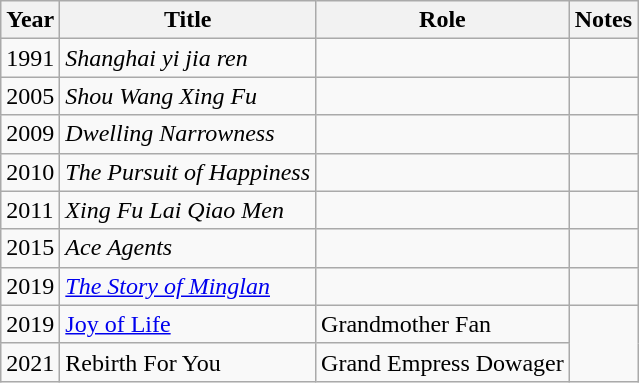<table class="wikitable sortable">
<tr>
<th>Year</th>
<th>Title</th>
<th>Role</th>
<th class="unsortable">Notes</th>
</tr>
<tr>
<td>1991</td>
<td><em>Shanghai yi jia ren </em></td>
<td></td>
<td></td>
</tr>
<tr>
<td>2005</td>
<td><em>Shou Wang Xing Fu </em></td>
<td></td>
<td></td>
</tr>
<tr>
<td>2009</td>
<td><em>Dwelling Narrowness</em></td>
<td></td>
<td></td>
</tr>
<tr>
<td>2010</td>
<td><em>The Pursuit of Happiness</em></td>
<td></td>
<td></td>
</tr>
<tr>
<td>2011</td>
<td><em>Xing Fu Lai Qiao Men </em></td>
<td></td>
<td></td>
</tr>
<tr>
<td>2015</td>
<td><em>Ace Agents</em></td>
<td></td>
<td></td>
</tr>
<tr>
<td>2019</td>
<td><em><a href='#'>The Story of Minglan</a></em></td>
<td></td>
<td></td>
</tr>
<tr>
<td>2019</td>
<td><a href='#'>Joy of Life</a></td>
<td>Grandmother Fan</td>
</tr>
<tr>
<td>2021</td>
<td>Rebirth For You</td>
<td>Grand Empress Dowager</td>
</tr>
</table>
